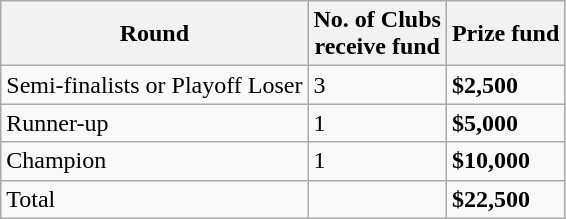<table class="wikitable">
<tr>
<th>Round</th>
<th>No. of Clubs<br>receive fund</th>
<th>Prize fund</th>
</tr>
<tr>
<td>Semi-finalists or Playoff Loser</td>
<td>3</td>
<td><strong>$2,500</strong></td>
</tr>
<tr>
<td>Runner-up</td>
<td>1</td>
<td><strong>$5,000</strong></td>
</tr>
<tr>
<td>Champion</td>
<td>1</td>
<td><strong>$10,000</strong></td>
</tr>
<tr>
<td>Total</td>
<td></td>
<td><strong>$22,500</strong></td>
</tr>
</table>
